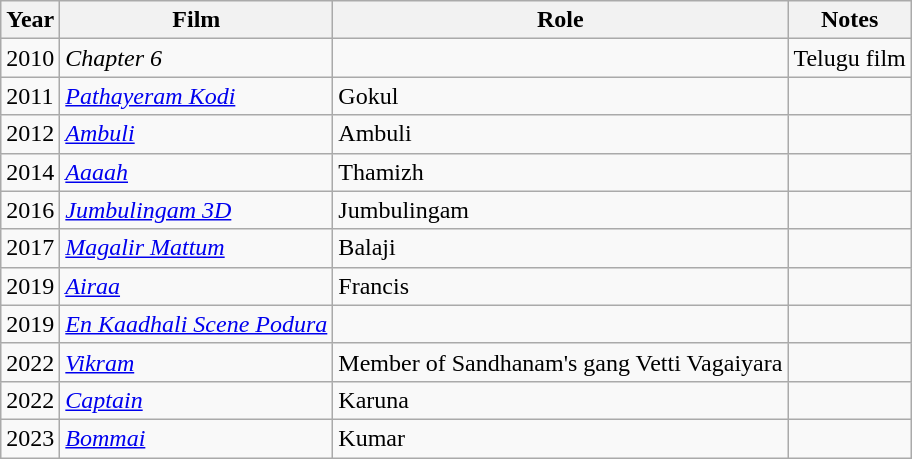<table class="wikitable">
<tr>
<th>Year</th>
<th>Film</th>
<th>Role</th>
<th class=unsortable>Notes</th>
</tr>
<tr>
<td>2010</td>
<td><em>Chapter 6</em></td>
<td></td>
<td>Telugu film</td>
</tr>
<tr>
<td>2011</td>
<td><em><a href='#'>Pathayeram Kodi</a></em></td>
<td>Gokul</td>
<td></td>
</tr>
<tr>
<td>2012</td>
<td><em><a href='#'>Ambuli</a></em></td>
<td>Ambuli</td>
<td></td>
</tr>
<tr>
<td>2014</td>
<td><em><a href='#'>Aaaah</a></em></td>
<td>Thamizh</td>
<td></td>
</tr>
<tr>
<td>2016</td>
<td><em><a href='#'>Jumbulingam 3D</a></em></td>
<td>Jumbulingam</td>
<td></td>
</tr>
<tr>
<td>2017</td>
<td><em><a href='#'>Magalir Mattum</a></em></td>
<td>Balaji</td>
<td></td>
</tr>
<tr>
<td>2019</td>
<td><em><a href='#'>Airaa</a></em></td>
<td>Francis</td>
<td></td>
</tr>
<tr>
<td>2019</td>
<td><em><a href='#'>En Kaadhali Scene Podura</a></em></td>
<td></td>
<td></td>
</tr>
<tr>
<td>2022</td>
<td><em><a href='#'>Vikram</a></em></td>
<td>Member of Sandhanam's gang Vetti Vagaiyara</td>
<td></td>
</tr>
<tr>
<td>2022</td>
<td><em><a href='#'>Captain</a></em></td>
<td>Karuna</td>
<td></td>
</tr>
<tr>
<td>2023</td>
<td><em><a href='#'>Bommai</a></em></td>
<td>Kumar</td>
<td></td>
</tr>
</table>
